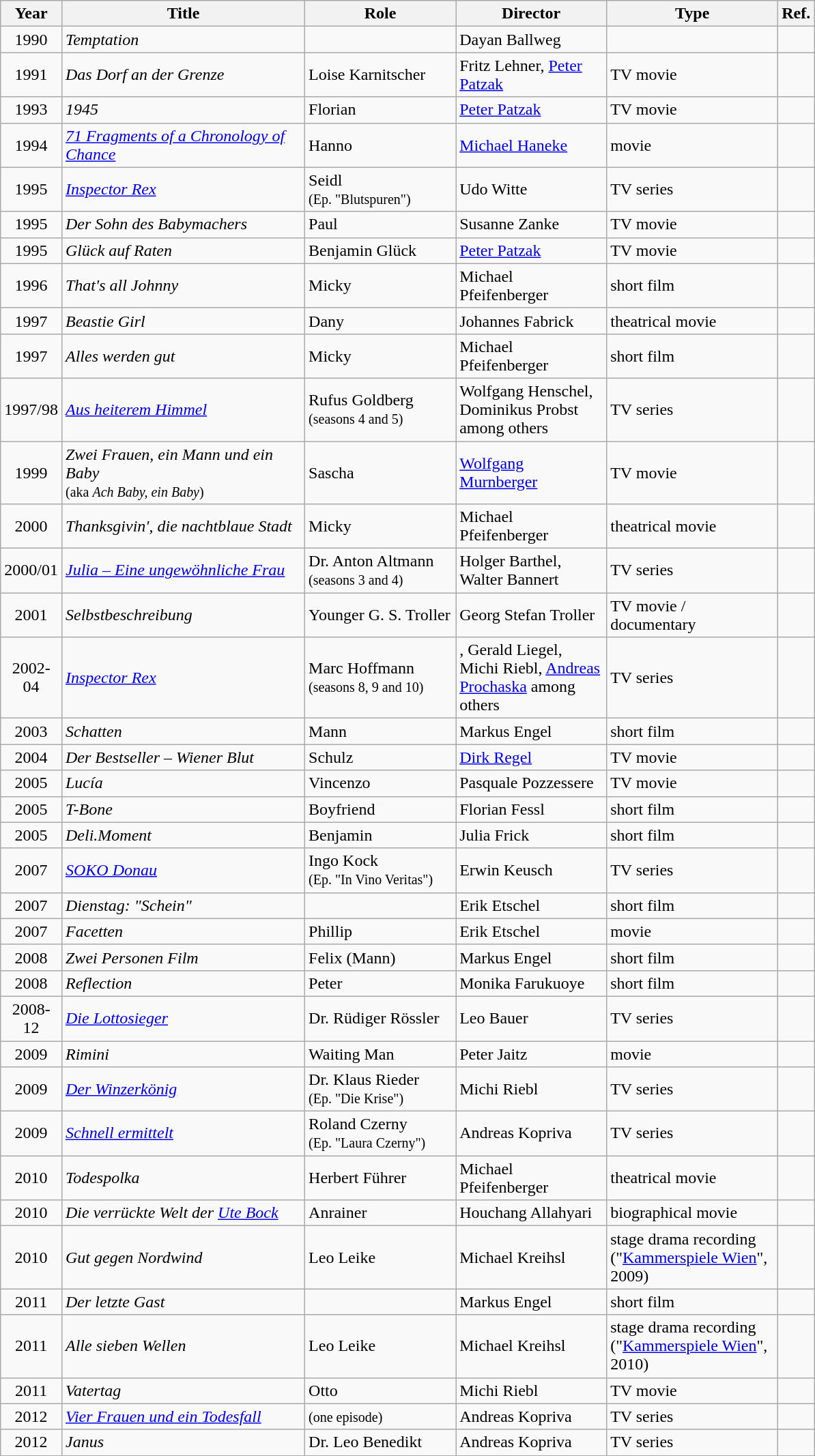<table class="wikitable sortable jquery-tablesorter">
<tr>
<th style="width:40px;">Year</th>
<th style="width:230px;">Title</th>
<th style="width:140px;" class="unsortable">Role</th>
<th style="width:140px;">Director</th>
<th style="width:160px;">Type</th>
<th class="unsortable">Ref.</th>
</tr>
<tr>
<td style="text-align:center">1990</td>
<td><em>Temptation</em></td>
<td></td>
<td>Dayan Ballweg</td>
<td></td>
<td style="text-align:center"></td>
</tr>
<tr>
<td style="text-align:center">1991</td>
<td><em>Das Dorf an der Grenze</em></td>
<td>Loise Karnitscher</td>
<td>Fritz Lehner, <a href='#'>Peter Patzak</a></td>
<td>TV movie</td>
<td style="text-align:center"></td>
</tr>
<tr>
<td style="text-align:center">1993</td>
<td><em>1945</em></td>
<td>Florian</td>
<td><a href='#'>Peter Patzak</a></td>
<td>TV movie</td>
<td style="text-align:center"></td>
</tr>
<tr>
<td style="text-align:center">1994</td>
<td><em><a href='#'>71 Fragments of a Chronology of Chance</a></em></td>
<td>Hanno</td>
<td><a href='#'>Michael Haneke</a></td>
<td>movie</td>
<td style="text-align:center"></td>
</tr>
<tr>
<td style="text-align:center">1995</td>
<td><em><a href='#'>Inspector Rex</a></em><br><small></small></td>
<td>Seidl<br><small>(Ep. "Blutspuren")</small></td>
<td>Udo Witte</td>
<td>TV series</td>
<td style="text-align:center"></td>
</tr>
<tr>
<td style="text-align:center">1995</td>
<td><em>Der Sohn des Babymachers</em></td>
<td>Paul</td>
<td>Susanne Zanke</td>
<td>TV movie</td>
<td style="text-align:center"></td>
</tr>
<tr>
<td style="text-align:center">1995</td>
<td><em>Glück auf Raten</em></td>
<td>Benjamin Glück</td>
<td><a href='#'>Peter Patzak</a></td>
<td>TV movie</td>
<td style="text-align:center"></td>
</tr>
<tr>
<td style="text-align:center">1996</td>
<td><em>That's all Johnny</em></td>
<td>Micky</td>
<td>Michael Pfeifenberger</td>
<td>short film</td>
<td style="text-align:center"></td>
</tr>
<tr>
<td style="text-align:center">1997</td>
<td><em>Beastie Girl</em></td>
<td>Dany</td>
<td>Johannes Fabrick</td>
<td>theatrical movie</td>
<td style="text-align:center"></td>
</tr>
<tr>
<td style="text-align:center">1997</td>
<td><em>Alles werden gut</em></td>
<td>Micky</td>
<td>Michael Pfeifenberger</td>
<td>short film</td>
<td style="text-align:center"></td>
</tr>
<tr>
<td style="text-align:center">1997/98</td>
<td><em><a href='#'>Aus heiterem Himmel</a></em></td>
<td>Rufus Goldberg<br><small>(seasons 4 and 5)</small></td>
<td>Wolfgang Henschel, Dominikus Probst among others</td>
<td>TV series</td>
<td style="text-align:center"></td>
</tr>
<tr>
<td style="text-align:center">1999</td>
<td><em>Zwei Frauen, ein Mann und ein Baby</em><br><small>(aka <em>Ach Baby, ein Baby</em>)</small></td>
<td>Sascha</td>
<td><a href='#'>Wolfgang Murnberger</a></td>
<td>TV movie</td>
<td style="text-align:center"></td>
</tr>
<tr>
<td style="text-align:center">2000</td>
<td><em>Thanksgivin', die nachtblaue Stadt</em></td>
<td>Micky</td>
<td>Michael Pfeifenberger</td>
<td>theatrical movie</td>
<td style="text-align:center"></td>
</tr>
<tr>
<td style="text-align:center">2000/01</td>
<td><em><a href='#'>Julia – Eine ungewöhnliche Frau</a></em></td>
<td>Dr. Anton Altmann<br><small>(seasons 3 and 4)</small></td>
<td>Holger Barthel, Walter Bannert</td>
<td>TV series</td>
<td style="text-align:center"></td>
</tr>
<tr>
<td style="text-align:center">2001</td>
<td><em>Selbstbeschreibung</em></td>
<td>Younger G. S. Troller</td>
<td>Georg Stefan Troller</td>
<td>TV movie / documentary</td>
<td style="text-align:center"></td>
</tr>
<tr>
<td style="text-align:center">2002-04</td>
<td><em><a href='#'>Inspector Rex</a></em><br><small></small></td>
<td>Marc Hoffmann<br><small>(seasons 8, 9 and 10)</small></td>
<td>, Gerald Liegel, Michi Riebl, <a href='#'>Andreas Prochaska</a> among others</td>
<td>TV series</td>
<td style="text-align:center"></td>
</tr>
<tr>
<td style="text-align:center">2003</td>
<td><em>Schatten</em></td>
<td>Mann</td>
<td>Markus Engel</td>
<td>short film</td>
<td style="text-align:center"></td>
</tr>
<tr>
<td style="text-align:center">2004</td>
<td><em>Der Bestseller – Wiener Blut</em></td>
<td>Schulz</td>
<td><a href='#'>Dirk Regel</a></td>
<td>TV movie</td>
<td style="text-align:center"></td>
</tr>
<tr>
<td style="text-align:center">2005</td>
<td><em>Lucía</em></td>
<td>Vincenzo</td>
<td>Pasquale Pozzessere</td>
<td>TV movie</td>
<td style="text-align:center"></td>
</tr>
<tr>
<td style="text-align:center">2005</td>
<td><em>T-Bone</em></td>
<td>Boyfriend</td>
<td>Florian Fessl</td>
<td>short film</td>
<td style="text-align:center"></td>
</tr>
<tr>
<td style="text-align:center">2005</td>
<td><em>Deli.Moment</em></td>
<td>Benjamin</td>
<td>Julia Frick</td>
<td>short film</td>
<td style="text-align:center"></td>
</tr>
<tr>
<td style="text-align:center">2007</td>
<td><em><a href='#'>SOKO Donau</a></em></td>
<td>Ingo Kock<br><small>(Ep. "In Vino Veritas")</small></td>
<td>Erwin Keusch</td>
<td>TV series</td>
<td style="text-align:center"></td>
</tr>
<tr>
<td style="text-align:center">2007</td>
<td><em>Dienstag: "Schein"</em></td>
<td></td>
<td>Erik Etschel</td>
<td>short film</td>
<td style="text-align:center"></td>
</tr>
<tr>
<td style="text-align:center">2007</td>
<td><em>Facetten</em></td>
<td>Phillip</td>
<td>Erik Etschel</td>
<td>movie</td>
<td style="text-align:center"></td>
</tr>
<tr>
<td style="text-align:center">2008</td>
<td><em>Zwei Personen Film</em></td>
<td>Felix (Mann)</td>
<td>Markus Engel</td>
<td>short film</td>
<td style="text-align:center"></td>
</tr>
<tr>
<td style="text-align:center">2008</td>
<td><em>Reflection</em></td>
<td>Peter</td>
<td>Monika Farukuoye</td>
<td>short film</td>
<td style="text-align:center"></td>
</tr>
<tr>
<td style="text-align:center">2008-12</td>
<td><em><a href='#'>Die Lottosieger</a></em></td>
<td>Dr. Rüdiger Rössler</td>
<td>Leo Bauer</td>
<td>TV series</td>
<td style="text-align:center"></td>
</tr>
<tr>
<td style="text-align:center">2009</td>
<td><em>Rimini</em></td>
<td>Waiting Man</td>
<td>Peter Jaitz</td>
<td>movie</td>
<td style="text-align:center"></td>
</tr>
<tr>
<td style="text-align:center">2009</td>
<td><em><a href='#'>Der Winzerkönig</a></em></td>
<td>Dr. Klaus Rieder<br><small>(Ep. "Die Krise")</small></td>
<td>Michi Riebl</td>
<td>TV series</td>
<td style="text-align:center"></td>
</tr>
<tr>
<td style="text-align:center">2009</td>
<td><em><a href='#'>Schnell ermittelt</a></em></td>
<td>Roland Czerny<br><small>(Ep. "Laura Czerny")</small></td>
<td>Andreas Kopriva</td>
<td>TV series</td>
<td style="text-align:center"></td>
</tr>
<tr>
<td style="text-align:center">2010</td>
<td><em>Todespolka</em></td>
<td>Herbert Führer</td>
<td>Michael Pfeifenberger</td>
<td>theatrical movie</td>
<td style="text-align:center"></td>
</tr>
<tr>
<td style="text-align:center">2010</td>
<td><em>Die verrückte Welt der <a href='#'>Ute Bock</a></em></td>
<td>Anrainer</td>
<td>Houchang Allahyari</td>
<td>biographical movie</td>
<td style="text-align:center"></td>
</tr>
<tr>
<td style="text-align:center">2010</td>
<td><em>Gut gegen Nordwind</em></td>
<td>Leo Leike</td>
<td>Michael Kreihsl</td>
<td>stage drama recording<br>("<a href='#'>Kammerspiele Wien</a>", 2009)</td>
<td style="text-align:center"></td>
</tr>
<tr>
<td style="text-align:center">2011</td>
<td><em>Der letzte Gast</em></td>
<td></td>
<td>Markus Engel</td>
<td>short film</td>
<td style="text-align:center"></td>
</tr>
<tr>
<td style="text-align:center">2011</td>
<td><em>Alle sieben Wellen</em></td>
<td>Leo Leike</td>
<td>Michael Kreihsl</td>
<td>stage drama recording<br>("<a href='#'>Kammerspiele Wien</a>", 2010)</td>
<td style="text-align:center"></td>
</tr>
<tr>
<td style="text-align:center">2011</td>
<td><em>Vatertag</em></td>
<td>Otto</td>
<td>Michi Riebl</td>
<td>TV movie</td>
<td style="text-align:center"></td>
</tr>
<tr>
<td style="text-align:center">2012</td>
<td><em><a href='#'>Vier Frauen und ein Todesfall</a></em></td>
<td><small>(one episode)</small></td>
<td>Andreas Kopriva</td>
<td>TV series</td>
<td style="text-align:center"></td>
</tr>
<tr>
<td style="text-align:center">2012</td>
<td><em>Janus</em></td>
<td>Dr. Leo Benedikt</td>
<td>Andreas Kopriva</td>
<td>TV series</td>
<td style="text-align:center"></td>
</tr>
</table>
